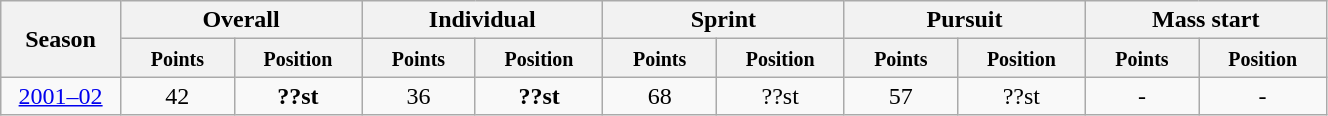<table class="wikitable" style="text-align:center;" width="70%">
<tr class="hintergrundfarbe5">
<th rowspan="2" style="width:4%;">Season</th>
<th colspan="2">Overall</th>
<th colspan="2">Individual</th>
<th colspan="2">Sprint</th>
<th colspan="2">Pursuit</th>
<th colspan="2">Mass start</th>
</tr>
<tr class="hintergrundfarbe5">
<th style="width:5%;"><small>Points</small></th>
<th style="width:5%;"><small>Position</small></th>
<th style="width:5%;"><small>Points</small></th>
<th style="width:5%;"><small>Position</small></th>
<th style="width:5%;"><small>Points</small></th>
<th style="width:5%;"><small>Position</small></th>
<th style="width:5%;"><small>Points</small></th>
<th style="width:5%;"><small>Position</small></th>
<th style="width:5%;"><small>Points</small></th>
<th style="width:5%;"><small>Position</small></th>
</tr>
<tr>
<td><a href='#'>2001–02</a></td>
<td>42</td>
<td><strong>??st</strong></td>
<td>36</td>
<td><strong>??st</strong></td>
<td>68</td>
<td>??st</td>
<td>57</td>
<td>??st</td>
<td>-</td>
<td>-</td>
</tr>
</table>
